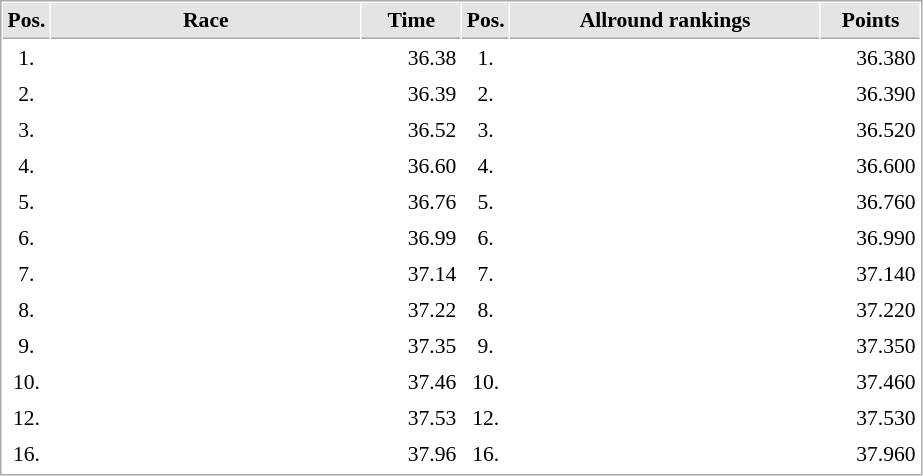<table cellspacing="1" cellpadding="3" style="border:1px solid #AAAAAA;font-size:90%">
<tr bgcolor="#E4E4E4">
<th style="border-bottom:1px solid #AAAAAA" width=10>Pos.</th>
<th style="border-bottom:1px solid #AAAAAA" width=200>Race</th>
<th style="border-bottom:1px solid #AAAAAA" width=60>Time</th>
<th style="border-bottom:1px solid #AAAAAA" width=10>Pos.</th>
<th style="border-bottom:1px solid #AAAAAA" width=200>Allround rankings</th>
<th style="border-bottom:1px solid #AAAAAA" width=60>Points</th>
</tr>
<tr>
<td align="center">1.</td>
<td></td>
<td align="right">36.38</td>
<td align="center">1.</td>
<td></td>
<td align="right">36.380</td>
</tr>
<tr>
<td align="center">2.</td>
<td></td>
<td align="right">36.39</td>
<td align="center">2.</td>
<td></td>
<td align="right">36.390</td>
</tr>
<tr>
<td align="center">3.</td>
<td></td>
<td align="right">36.52</td>
<td align="center">3.</td>
<td></td>
<td align="right">36.520</td>
</tr>
<tr>
<td align="center">4.</td>
<td></td>
<td align="right">36.60</td>
<td align="center">4.</td>
<td></td>
<td align="right">36.600</td>
</tr>
<tr>
<td align="center">5.</td>
<td></td>
<td align="right">36.76</td>
<td align="center">5.</td>
<td></td>
<td align="right">36.760</td>
</tr>
<tr>
<td align="center">6.</td>
<td></td>
<td align="right">36.99</td>
<td align="center">6.</td>
<td></td>
<td align="right">36.990</td>
</tr>
<tr>
<td align="center">7.</td>
<td></td>
<td align="right">37.14</td>
<td align="center">7.</td>
<td></td>
<td align="right">37.140</td>
</tr>
<tr>
<td align="center">8.</td>
<td></td>
<td align="right">37.22</td>
<td align="center">8.</td>
<td></td>
<td align="right">37.220</td>
</tr>
<tr>
<td align="center">9.</td>
<td></td>
<td align="right">37.35</td>
<td align="center">9.</td>
<td></td>
<td align="right">37.350</td>
</tr>
<tr>
<td align="center">10.</td>
<td></td>
<td align="right">37.46</td>
<td align="center">10.</td>
<td></td>
<td align="right">37.460</td>
</tr>
<tr>
<td align="center">12.</td>
<td></td>
<td align="right">37.53</td>
<td align="center">12.</td>
<td></td>
<td align="right">37.530</td>
</tr>
<tr>
<td align="center">16.</td>
<td></td>
<td align="right">37.96</td>
<td align="center">16.</td>
<td></td>
<td align="right">37.960</td>
</tr>
<tr>
</tr>
</table>
